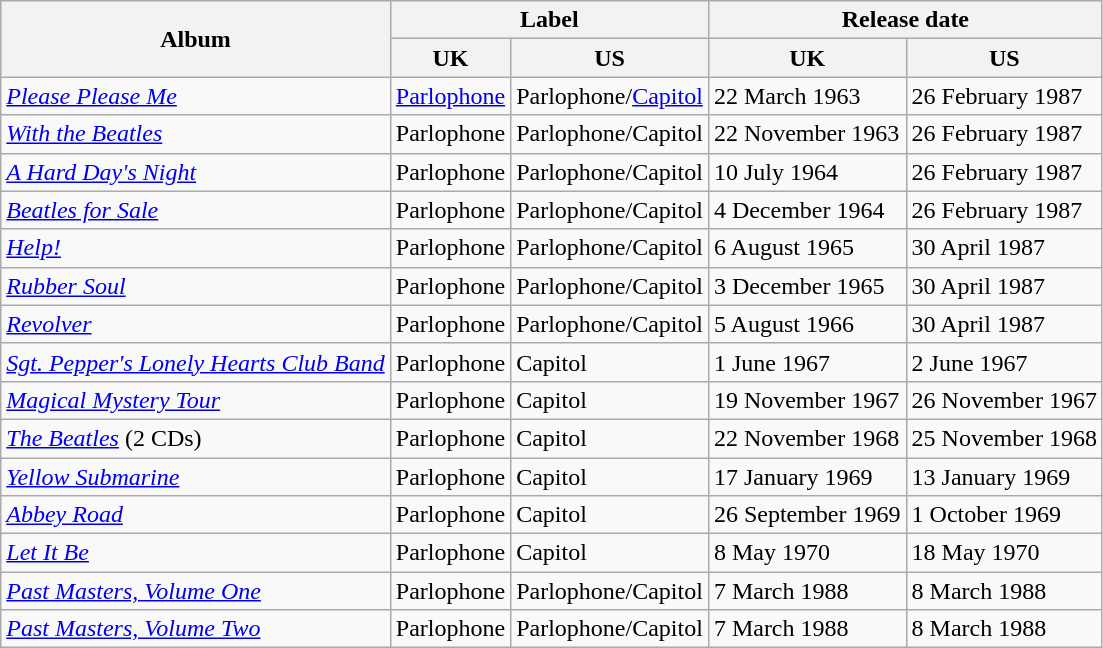<table class="wikitable">
<tr>
<th rowspan="2">Album</th>
<th colspan="2">Label</th>
<th colspan="2">Release date</th>
</tr>
<tr>
<th>UK</th>
<th>US</th>
<th>UK</th>
<th>US</th>
</tr>
<tr>
<td><em><a href='#'>Please Please Me</a></em></td>
<td><a href='#'>Parlophone</a></td>
<td>Parlophone/<a href='#'>Capitol</a></td>
<td>22 March 1963</td>
<td>26 February 1987</td>
</tr>
<tr>
<td><em><a href='#'>With the Beatles</a></em></td>
<td>Parlophone</td>
<td>Parlophone/Capitol</td>
<td>22 November 1963</td>
<td>26 February 1987</td>
</tr>
<tr>
<td><em><a href='#'>A Hard Day's Night</a></em></td>
<td>Parlophone</td>
<td>Parlophone/Capitol</td>
<td>10 July 1964</td>
<td>26 February 1987</td>
</tr>
<tr>
<td><em><a href='#'>Beatles for Sale</a></em></td>
<td>Parlophone</td>
<td>Parlophone/Capitol</td>
<td>4 December 1964</td>
<td>26 February 1987</td>
</tr>
<tr>
<td><em><a href='#'>Help!</a></em></td>
<td>Parlophone</td>
<td>Parlophone/Capitol</td>
<td>6 August 1965</td>
<td>30 April 1987</td>
</tr>
<tr>
<td><em><a href='#'>Rubber Soul</a></em></td>
<td>Parlophone</td>
<td>Parlophone/Capitol</td>
<td>3 December 1965</td>
<td>30 April 1987</td>
</tr>
<tr>
<td><em><a href='#'>Revolver</a></em></td>
<td>Parlophone</td>
<td>Parlophone/Capitol</td>
<td>5 August 1966</td>
<td>30 April 1987</td>
</tr>
<tr>
<td><em><a href='#'>Sgt. Pepper's Lonely Hearts Club Band</a></em></td>
<td>Parlophone</td>
<td>Capitol</td>
<td>1 June 1967</td>
<td>2 June 1967</td>
</tr>
<tr>
<td><em><a href='#'>Magical Mystery Tour</a></em></td>
<td>Parlophone</td>
<td>Capitol</td>
<td>19 November 1967</td>
<td>26 November 1967</td>
</tr>
<tr>
<td><em><a href='#'>The Beatles</a></em> (2 CDs)</td>
<td>Parlophone</td>
<td>Capitol</td>
<td>22 November 1968</td>
<td>25 November 1968</td>
</tr>
<tr>
<td><em><a href='#'>Yellow Submarine</a></em></td>
<td>Parlophone</td>
<td>Capitol</td>
<td>17 January 1969</td>
<td>13 January 1969</td>
</tr>
<tr>
<td><em><a href='#'>Abbey Road</a></em></td>
<td>Parlophone</td>
<td>Capitol</td>
<td>26 September 1969</td>
<td>1 October 1969</td>
</tr>
<tr>
<td><em><a href='#'>Let It Be</a></em></td>
<td>Parlophone</td>
<td>Capitol</td>
<td>8 May 1970</td>
<td>18 May 1970</td>
</tr>
<tr>
<td><a href='#'><em>Past Masters, Volume One</em></a></td>
<td>Parlophone</td>
<td>Parlophone/Capitol</td>
<td>7 March 1988</td>
<td>8 March 1988</td>
</tr>
<tr>
<td><a href='#'><em>Past Masters, Volume Two</em></a></td>
<td>Parlophone</td>
<td>Parlophone/Capitol</td>
<td>7 March 1988</td>
<td>8 March 1988</td>
</tr>
</table>
